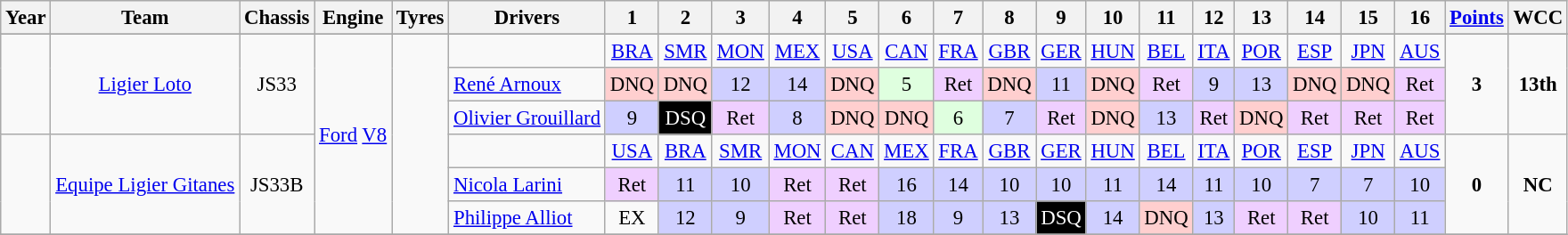<table class="wikitable" style="text-align:center; font-size:95%">
<tr>
<th>Year</th>
<th>Team</th>
<th>Chassis</th>
<th>Engine</th>
<th>Tyres</th>
<th>Drivers</th>
<th>1</th>
<th>2</th>
<th>3</th>
<th>4</th>
<th>5</th>
<th>6</th>
<th>7</th>
<th>8</th>
<th>9</th>
<th>10</th>
<th>11</th>
<th>12</th>
<th>13</th>
<th>14</th>
<th>15</th>
<th>16</th>
<th><a href='#'>Points</a></th>
<th>WCC</th>
</tr>
<tr>
</tr>
<tr>
<td rowspan="3"></td>
<td rowspan="3"><a href='#'>Ligier Loto</a></td>
<td rowspan="3">JS33</td>
<td rowspan="6"><a href='#'>Ford</a> <a href='#'>V8</a></td>
<td rowspan="6"></td>
<td></td>
<td><a href='#'>BRA</a></td>
<td><a href='#'>SMR</a></td>
<td><a href='#'>MON</a></td>
<td><a href='#'>MEX</a></td>
<td><a href='#'>USA</a></td>
<td><a href='#'>CAN</a></td>
<td><a href='#'>FRA</a></td>
<td><a href='#'>GBR</a></td>
<td><a href='#'>GER</a></td>
<td><a href='#'>HUN</a></td>
<td><a href='#'>BEL</a></td>
<td><a href='#'>ITA</a></td>
<td><a href='#'>POR</a></td>
<td><a href='#'>ESP</a></td>
<td><a href='#'>JPN</a></td>
<td><a href='#'>AUS</a></td>
<td rowspan="3"><strong>3</strong></td>
<td rowspan="3"><strong>13th</strong></td>
</tr>
<tr>
<td align="left"><a href='#'>René Arnoux</a></td>
<td style="background:#FFCFCF;">DNQ</td>
<td style="background:#FFCFCF;">DNQ</td>
<td style="background:#CFCFFF;">12</td>
<td style="background:#CFCFFF;">14</td>
<td style="background:#FFCFCF;">DNQ</td>
<td style="background:#DFFFDF;">5</td>
<td style="background:#EFCFFF;">Ret</td>
<td style="background:#FFCFCF;">DNQ</td>
<td style="background:#CFCFFF;">11</td>
<td style="background:#FFCFCF;">DNQ</td>
<td style="background:#EFCFFF;">Ret</td>
<td style="background:#CFCFFF;">9</td>
<td style="background:#CFCFFF;">13</td>
<td style="background:#FFCFCF;">DNQ</td>
<td style="background:#FFCFCF;">DNQ</td>
<td style="background:#EFCFFF;">Ret</td>
</tr>
<tr>
<td align="left"><a href='#'>Olivier Grouillard</a></td>
<td style="background:#CFCFFF;">9</td>
<td style="background:#000; color:white;">DSQ</td>
<td style="background:#EFCFFF;">Ret</td>
<td style="background:#CFCFFF;">8</td>
<td style="background:#FFCFCF;">DNQ</td>
<td style="background:#FFCFCF;">DNQ</td>
<td style="background:#DFFFDF;">6</td>
<td style="background:#CFCFFF;">7</td>
<td style="background:#EFCFFF;">Ret</td>
<td style="background:#FFCFCF;">DNQ</td>
<td style="background:#CFCFFF;">13</td>
<td style="background:#EFCFFF;">Ret</td>
<td style="background:#FFCFCF;">DNQ</td>
<td style="background:#EFCFFF;">Ret</td>
<td style="background:#EFCFFF;">Ret</td>
<td style="background:#EFCFFF;">Ret</td>
</tr>
<tr>
<td rowspan="3"></td>
<td rowspan="3"><a href='#'>Equipe Ligier Gitanes</a></td>
<td rowspan="3">JS33B</td>
<td></td>
<td><a href='#'>USA</a></td>
<td><a href='#'>BRA</a></td>
<td><a href='#'>SMR</a></td>
<td><a href='#'>MON</a></td>
<td><a href='#'>CAN</a></td>
<td><a href='#'>MEX</a></td>
<td><a href='#'>FRA</a></td>
<td><a href='#'>GBR</a></td>
<td><a href='#'>GER</a></td>
<td><a href='#'>HUN</a></td>
<td><a href='#'>BEL</a></td>
<td><a href='#'>ITA</a></td>
<td><a href='#'>POR</a></td>
<td><a href='#'>ESP</a></td>
<td><a href='#'>JPN</a></td>
<td><a href='#'>AUS</a></td>
<td rowspan="3"><strong>0</strong></td>
<td rowspan="3"><strong>NC</strong></td>
</tr>
<tr>
<td align="left"><a href='#'>Nicola Larini</a></td>
<td style="background:#EFCFFF;">Ret</td>
<td style="background:#CFCFFF;">11</td>
<td style="background:#CFCFFF;">10</td>
<td style="background:#EFCFFF;">Ret</td>
<td style="background:#EFCFFF;">Ret</td>
<td style="background:#CFCFFF;">16</td>
<td style="background:#CFCFFF;">14</td>
<td style="background:#CFCFFF;">10</td>
<td style="background:#CFCFFF;">10</td>
<td style="background:#CFCFFF;">11</td>
<td style="background:#CFCFFF;">14</td>
<td style="background:#CFCFFF;">11</td>
<td style="background:#CFCFFF;">10</td>
<td style="background:#CFCFFF;">7</td>
<td style="background:#CFCFFF;">7</td>
<td style="background:#CFCFFF;">10</td>
</tr>
<tr>
<td align="left"><a href='#'>Philippe Alliot</a></td>
<td>EX</td>
<td style="background:#CFCFFF;">12</td>
<td style="background:#CFCFFF;">9</td>
<td style="background:#EFCFFF;">Ret</td>
<td style="background:#EFCFFF;">Ret</td>
<td style="background:#CFCFFF;">18</td>
<td style="background:#CFCFFF;">9</td>
<td style="background:#CFCFFF;">13</td>
<td style="background:#000; color:white;">DSQ</td>
<td style="background:#CFCFFF;">14</td>
<td style="background:#FFCFCF;">DNQ</td>
<td style="background:#CFCFFF;">13</td>
<td style="background:#EFCFFF;">Ret</td>
<td style="background:#EFCFFF;">Ret</td>
<td style="background:#CFCFFF;">10</td>
<td style="background:#CFCFFF;">11</td>
</tr>
<tr>
</tr>
</table>
